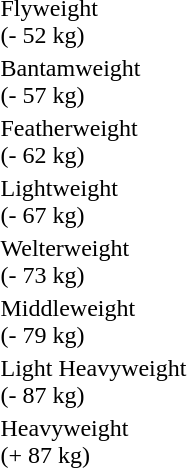<table>
<tr>
<td>Flyweight<br>(- 52 kg) </td>
<td></td>
<td></td>
<td></td>
</tr>
<tr>
<td>Bantamweight<br>(- 57 kg) </td>
<td></td>
<td></td>
<td></td>
</tr>
<tr>
<td>Featherweight<br>(- 62 kg) </td>
<td></td>
<td></td>
<td></td>
</tr>
<tr>
<td>Lightweight<br>(- 67 kg) </td>
<td></td>
<td></td>
<td></td>
</tr>
<tr>
<td>Welterweight<br>(- 73 kg) </td>
<td></td>
<td></td>
<td></td>
</tr>
<tr>
<td>Middleweight<br>(- 79 kg) </td>
<td></td>
<td></td>
<td></td>
</tr>
<tr>
<td>Light Heavyweight<br>(- 87 kg) </td>
<td></td>
<td></td>
<td></td>
</tr>
<tr>
<td>Heavyweight<br>(+ 87 kg) </td>
<td></td>
<td></td>
<td></td>
</tr>
</table>
